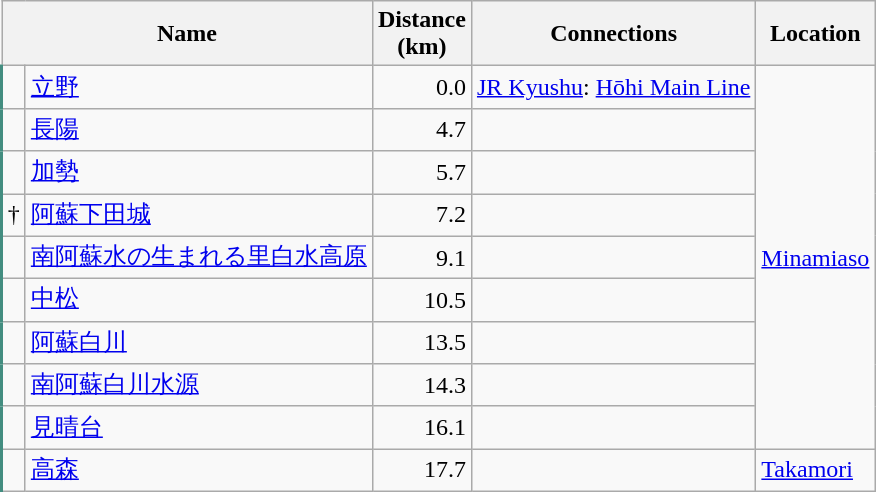<table class="wikitable" rules="all">
<tr>
<th colspan="2">Name</th>
<th style="width:3em;">Distance (km)</th>
<th>Connections</th>
<th>Location</th>
</tr>
<tr>
<td style="border-left:2px solid #438D80;"></td>
<td><a href='#'>立野</a></td>
<td style="text-align:right;">0.0</td>
<td> <a href='#'>JR Kyushu</a>: <a href='#'>Hōhi Main Line</a></td>
<td rowspan="9"><a href='#'>Minamiaso</a></td>
</tr>
<tr>
<td style="border-left:2px solid #438D80;"></td>
<td><a href='#'>長陽</a></td>
<td style="text-align:right;">4.7</td>
<td> </td>
</tr>
<tr>
<td style="border-left:2px solid #438D80;"></td>
<td><a href='#'>加勢</a></td>
<td style="text-align:right;">5.7</td>
<td> </td>
</tr>
<tr>
<td style="border-left:2px solid #438D80;"> †</td>
<td><a href='#'>阿蘇下田城</a></td>
<td style="text-align:right;">7.2</td>
<td> </td>
</tr>
<tr>
<td style="border-left:2px solid #438D80;"></td>
<td><a href='#'>南阿蘇水の生まれる里白水高原</a></td>
<td style="text-align:right;">9.1</td>
<td> </td>
</tr>
<tr>
<td style="border-left:2px solid #438D80;"></td>
<td><a href='#'>中松</a></td>
<td style="text-align:right;">10.5</td>
<td> </td>
</tr>
<tr>
<td style="border-left:2px solid #438D80;"></td>
<td><a href='#'>阿蘇白川</a></td>
<td style="text-align:right;">13.5</td>
<td> </td>
</tr>
<tr>
<td style="border-left:2px solid #438D80;"></td>
<td><a href='#'>南阿蘇白川水源</a></td>
<td style="text-align:right;">14.3</td>
<td> </td>
</tr>
<tr>
<td style="border-left:2px solid #438D80;"></td>
<td><a href='#'>見晴台</a></td>
<td style="text-align:right;">16.1</td>
<td> </td>
</tr>
<tr>
<td style="border-left:2px solid #438D80;"></td>
<td><a href='#'>高森</a></td>
<td style="text-align:right;">17.7</td>
<td> </td>
<td><a href='#'>Takamori</a></td>
</tr>
</table>
